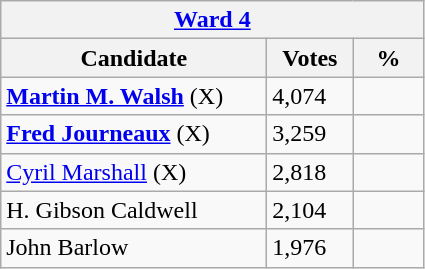<table class="wikitable">
<tr>
<th colspan="3"><a href='#'>Ward 4</a></th>
</tr>
<tr>
<th style="width: 170px">Candidate</th>
<th style="width: 50px">Votes</th>
<th style="width: 40px">%</th>
</tr>
<tr>
<td><strong><a href='#'>Martin M. Walsh</a></strong> (X)</td>
<td>4,074</td>
<td></td>
</tr>
<tr>
<td><strong><a href='#'>Fred Journeaux</a></strong> (X)</td>
<td>3,259</td>
<td></td>
</tr>
<tr>
<td><a href='#'>Cyril Marshall</a> (X)</td>
<td>2,818</td>
<td></td>
</tr>
<tr>
<td>H. Gibson Caldwell</td>
<td>2,104</td>
<td></td>
</tr>
<tr>
<td>John Barlow</td>
<td>1,976</td>
<td></td>
</tr>
</table>
